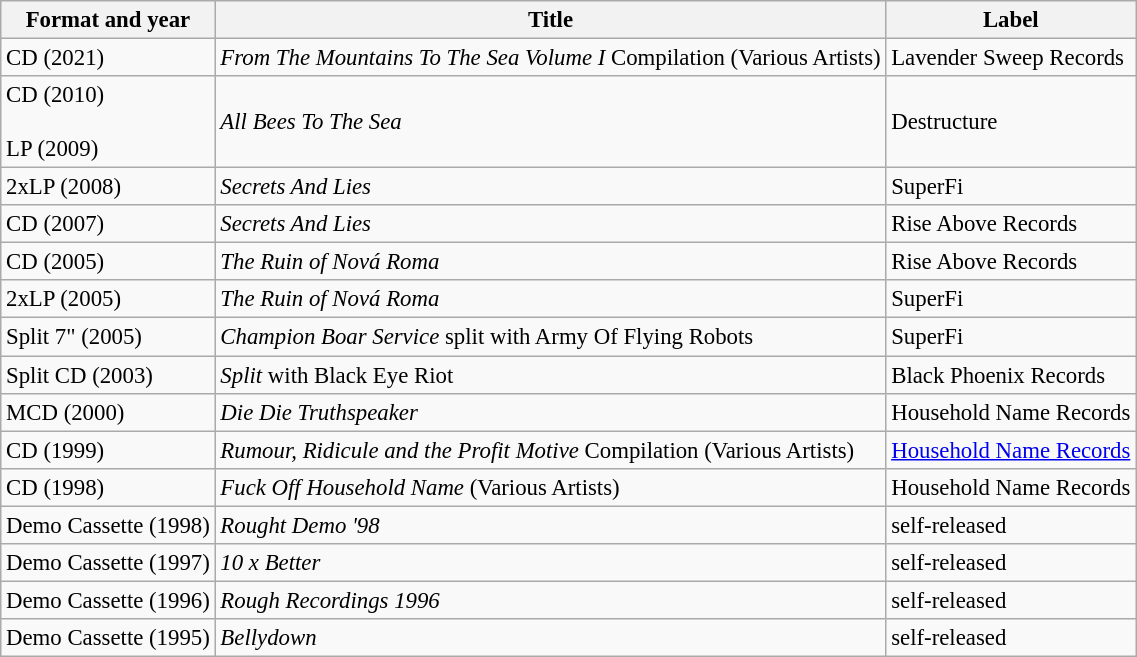<table class="wikitable" style="font-size: 95%;">
<tr>
<th>Format and year</th>
<th>Title</th>
<th>Label</th>
</tr>
<tr>
<td>CD (2021)<br></td>
<td><em>From The Mountains To The Sea Volume I</em> Compilation (Various Artists)</td>
<td>Lavender Sweep Records</td>
</tr>
<tr>
<td>CD (2010)<br><br>LP (2009)</td>
<td><em>All Bees To The Sea</em></td>
<td>Destructure</td>
</tr>
<tr>
<td>2xLP (2008)</td>
<td><em>Secrets And Lies</em></td>
<td>SuperFi</td>
</tr>
<tr>
<td>CD (2007)</td>
<td><em>Secrets And Lies</em></td>
<td>Rise Above Records</td>
</tr>
<tr>
<td>CD (2005)</td>
<td><em>The Ruin of Nová Roma</em></td>
<td>Rise Above Records</td>
</tr>
<tr>
<td>2xLP (2005)</td>
<td><em>The Ruin of Nová Roma</em></td>
<td>SuperFi</td>
</tr>
<tr>
<td>Split 7" (2005)</td>
<td><em>Champion Boar Service</em> split with Army Of Flying Robots</td>
<td>SuperFi</td>
</tr>
<tr>
<td>Split CD (2003)</td>
<td><em>Split</em> with Black Eye Riot</td>
<td>Black Phoenix Records</td>
</tr>
<tr>
<td>MCD (2000)</td>
<td><em>Die Die Truthspeaker</em></td>
<td>Household Name Records</td>
</tr>
<tr>
<td>CD (1999)</td>
<td><em>Rumour, Ridicule and the Profit Motive</em> Compilation (Various Artists)</td>
<td><a href='#'>Household Name Records</a></td>
</tr>
<tr>
<td>CD (1998)</td>
<td><em>Fuck Off Household Name</em> (Various Artists)</td>
<td>Household Name Records</td>
</tr>
<tr>
<td>Demo Cassette (1998)</td>
<td><em>Rought Demo '98</em></td>
<td>self-released</td>
</tr>
<tr>
<td>Demo Cassette (1997)</td>
<td><em>10 x Better</em></td>
<td>self-released</td>
</tr>
<tr>
<td>Demo Cassette (1996)</td>
<td><em>Rough Recordings 1996</em></td>
<td>self-released</td>
</tr>
<tr>
<td>Demo Cassette (1995)</td>
<td><em>Bellydown</em></td>
<td>self-released</td>
</tr>
</table>
